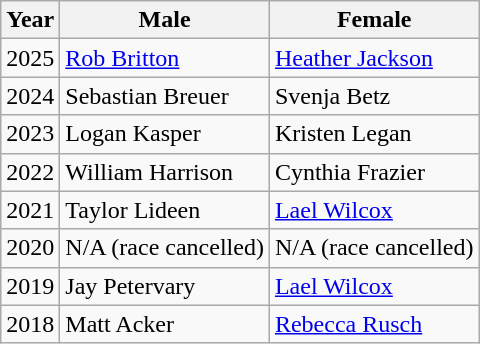<table class="wikitable">
<tr>
<th>Year</th>
<th>Male</th>
<th>Female</th>
</tr>
<tr>
<td align=center>2025</td>
<td> <a href='#'>Rob Britton</a></td>
<td> <a href='#'>Heather Jackson</a></td>
</tr>
<tr>
<td align=center>2024</td>
<td> Sebastian Breuer</td>
<td> Svenja Betz</td>
</tr>
<tr>
<td align=center>2023</td>
<td> Logan Kasper</td>
<td> Kristen Legan</td>
</tr>
<tr>
<td align=center>2022</td>
<td> William Harrison</td>
<td> Cynthia Frazier</td>
</tr>
<tr>
<td align=center>2021</td>
<td> Taylor Lideen</td>
<td> <a href='#'>Lael Wilcox</a></td>
</tr>
<tr>
<td align=center>2020</td>
<td>N/A (race cancelled)</td>
<td>N/A (race cancelled)</td>
</tr>
<tr>
<td align=center>2019</td>
<td> Jay Petervary</td>
<td> <a href='#'>Lael Wilcox</a></td>
</tr>
<tr>
<td align=center>2018</td>
<td> Matt Acker</td>
<td> <a href='#'>Rebecca Rusch</a></td>
</tr>
</table>
